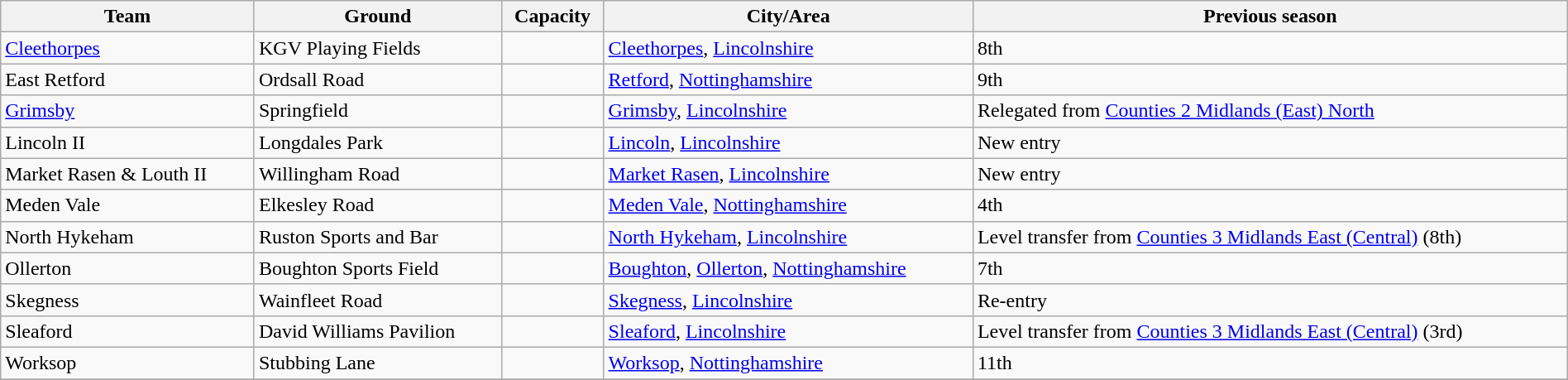<table class="wikitable sortable" width=100%>
<tr>
<th>Team</th>
<th>Ground</th>
<th>Capacity</th>
<th>City/Area</th>
<th>Previous season</th>
</tr>
<tr>
<td><a href='#'>Cleethorpes</a></td>
<td>KGV Playing Fields</td>
<td></td>
<td><a href='#'>Cleethorpes</a>, <a href='#'>Lincolnshire</a></td>
<td>8th</td>
</tr>
<tr>
<td>East Retford</td>
<td>Ordsall Road</td>
<td></td>
<td><a href='#'>Retford</a>, <a href='#'>Nottinghamshire</a></td>
<td>9th</td>
</tr>
<tr>
<td><a href='#'>Grimsby</a></td>
<td>Springfield</td>
<td></td>
<td><a href='#'>Grimsby</a>, <a href='#'>Lincolnshire</a></td>
<td>Relegated from <a href='#'>Counties 2 Midlands (East) North</a></td>
</tr>
<tr>
<td>Lincoln II</td>
<td>Longdales Park</td>
<td></td>
<td><a href='#'>Lincoln</a>, <a href='#'>Lincolnshire</a></td>
<td>New entry</td>
</tr>
<tr>
<td>Market Rasen & Louth II</td>
<td>Willingham Road</td>
<td></td>
<td><a href='#'>Market Rasen</a>, <a href='#'>Lincolnshire</a></td>
<td>New entry</td>
</tr>
<tr>
<td>Meden Vale</td>
<td>Elkesley Road</td>
<td></td>
<td><a href='#'>Meden Vale</a>, <a href='#'>Nottinghamshire</a></td>
<td>4th</td>
</tr>
<tr>
<td>North Hykeham</td>
<td>Ruston Sports and Bar</td>
<td></td>
<td><a href='#'>North Hykeham</a>, <a href='#'>Lincolnshire</a></td>
<td>Level transfer from <a href='#'>Counties 3 Midlands East (Central)</a> (8th)</td>
</tr>
<tr>
<td>Ollerton</td>
<td>Boughton Sports Field</td>
<td></td>
<td><a href='#'>Boughton</a>, <a href='#'>Ollerton</a>, <a href='#'>Nottinghamshire</a></td>
<td>7th</td>
</tr>
<tr>
<td>Skegness</td>
<td>Wainfleet Road</td>
<td></td>
<td><a href='#'>Skegness</a>, <a href='#'>Lincolnshire</a></td>
<td>Re-entry</td>
</tr>
<tr>
<td>Sleaford</td>
<td>David Williams Pavilion</td>
<td></td>
<td><a href='#'>Sleaford</a>, <a href='#'>Lincolnshire</a></td>
<td>Level transfer from <a href='#'>Counties 3 Midlands East (Central)</a> (3rd)</td>
</tr>
<tr>
<td>Worksop</td>
<td>Stubbing Lane</td>
<td></td>
<td><a href='#'>Worksop</a>, <a href='#'>Nottinghamshire</a></td>
<td>11th</td>
</tr>
<tr>
</tr>
</table>
